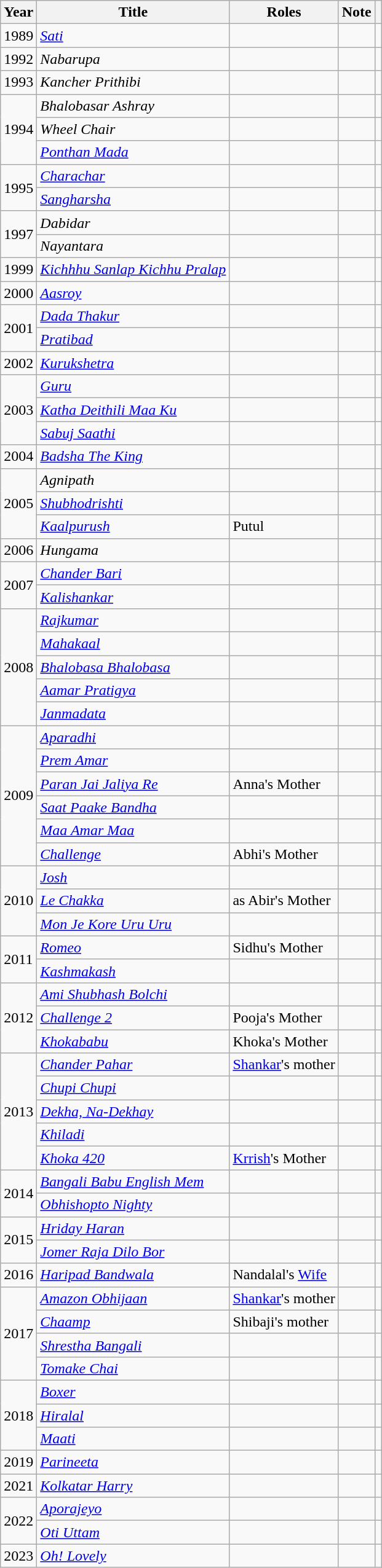<table class="wikitable sortable">
<tr>
<th>Year</th>
<th>Title</th>
<th>Roles</th>
<th>Note</th>
<th></th>
</tr>
<tr>
<td>1989</td>
<td><em><a href='#'>Sati</a></em></td>
<td></td>
<td></td>
<td></td>
</tr>
<tr>
<td>1992</td>
<td><em>Nabarupa</em></td>
<td></td>
<td></td>
<td></td>
</tr>
<tr>
<td>1993</td>
<td><em>Kancher Prithibi</em></td>
<td></td>
<td></td>
<td></td>
</tr>
<tr>
<td rowspan="3">1994</td>
<td><em>Bhalobasar Ashray</em></td>
<td></td>
<td></td>
<td></td>
</tr>
<tr>
<td><em>Wheel Chair</em></td>
<td></td>
<td></td>
<td></td>
</tr>
<tr>
<td><em><a href='#'>Ponthan Mada</a></em></td>
<td></td>
<td></td>
<td></td>
</tr>
<tr>
<td rowspan="2">1995</td>
<td><em><a href='#'>Charachar</a></em></td>
<td></td>
<td></td>
<td></td>
</tr>
<tr>
<td><em><a href='#'>Sangharsha</a></em></td>
<td></td>
<td></td>
<td></td>
</tr>
<tr>
<td rowspan="2">1997</td>
<td><em>Dabidar</em></td>
<td></td>
<td></td>
<td></td>
</tr>
<tr>
<td><em>Nayantara</em></td>
<td></td>
<td></td>
<td></td>
</tr>
<tr>
<td>1999</td>
<td><em><a href='#'>Kichhhu Sanlap Kichhu Pralap</a></em></td>
<td></td>
<td></td>
<td></td>
</tr>
<tr>
<td>2000</td>
<td><em><a href='#'>Aasroy</a></em></td>
<td></td>
<td></td>
<td></td>
</tr>
<tr>
<td rowspan="2">2001</td>
<td><em><a href='#'>Dada Thakur</a></em></td>
<td></td>
<td></td>
<td></td>
</tr>
<tr>
<td><em><a href='#'>Pratibad</a></em></td>
<td></td>
<td></td>
<td></td>
</tr>
<tr>
<td>2002</td>
<td><em><a href='#'>Kurukshetra</a></em></td>
<td></td>
<td></td>
<td></td>
</tr>
<tr>
<td rowspan="3">2003</td>
<td><em><a href='#'>Guru</a></em></td>
<td></td>
<td></td>
<td></td>
</tr>
<tr>
<td><em><a href='#'>Katha Deithili Maa Ku</a></em></td>
<td></td>
<td></td>
<td></td>
</tr>
<tr>
<td><em><a href='#'>Sabuj Saathi</a></em></td>
<td></td>
<td></td>
<td></td>
</tr>
<tr>
<td>2004</td>
<td><em><a href='#'>Badsha The King</a></em></td>
<td></td>
<td></td>
<td></td>
</tr>
<tr>
<td rowspan="3">2005</td>
<td><em>Agnipath</em></td>
<td></td>
<td></td>
<td></td>
</tr>
<tr>
<td><em><a href='#'>Shubhodrishti</a></em></td>
<td></td>
<td></td>
<td></td>
</tr>
<tr>
<td><em><a href='#'>Kaalpurush</a></em></td>
<td>Putul</td>
<td></td>
<td></td>
</tr>
<tr>
<td>2006</td>
<td><em>Hungama</em></td>
<td></td>
<td></td>
<td></td>
</tr>
<tr>
<td rowspan="2">2007</td>
<td><em><a href='#'>Chander Bari</a></em></td>
<td></td>
<td></td>
<td></td>
</tr>
<tr>
<td><em><a href='#'>Kalishankar</a></em></td>
<td></td>
<td></td>
<td></td>
</tr>
<tr>
<td rowspan="5">2008</td>
<td><em><a href='#'>Rajkumar</a></em></td>
<td></td>
<td></td>
<td></td>
</tr>
<tr>
<td><em><a href='#'>Mahakaal</a></em></td>
<td></td>
<td></td>
<td></td>
</tr>
<tr>
<td><em><a href='#'>Bhalobasa Bhalobasa</a></em></td>
<td></td>
<td></td>
<td></td>
</tr>
<tr>
<td><em><a href='#'>Aamar Pratigya</a></em></td>
<td></td>
<td></td>
<td></td>
</tr>
<tr>
<td><em><a href='#'>Janmadata</a></em></td>
<td></td>
<td></td>
<td></td>
</tr>
<tr>
<td rowspan="6">2009</td>
<td><em><a href='#'>Aparadhi</a></em></td>
<td></td>
<td></td>
<td></td>
</tr>
<tr>
<td><em><a href='#'>Prem Amar</a></em></td>
<td></td>
<td></td>
<td></td>
</tr>
<tr>
<td><em><a href='#'>Paran Jai Jaliya Re</a></em></td>
<td>Anna's Mother</td>
<td></td>
<td></td>
</tr>
<tr>
<td><em><a href='#'>Saat Paake Bandha</a></em></td>
<td></td>
<td></td>
<td></td>
</tr>
<tr>
<td><em><a href='#'>Maa Amar Maa</a></em></td>
<td></td>
<td></td>
<td></td>
</tr>
<tr>
<td><em><a href='#'>Challenge</a></em></td>
<td>Abhi's Mother</td>
<td></td>
<td></td>
</tr>
<tr>
<td rowspan="3">2010</td>
<td><em><a href='#'>Josh</a></em></td>
<td></td>
<td></td>
<td></td>
</tr>
<tr>
<td><em><a href='#'>Le Chakka</a></em></td>
<td>as Abir's Mother</td>
<td></td>
<td></td>
</tr>
<tr>
<td><em><a href='#'>Mon Je Kore Uru Uru</a></em></td>
<td></td>
<td></td>
<td></td>
</tr>
<tr>
<td rowspan="2">2011</td>
<td><em><a href='#'>Romeo</a></em></td>
<td>Sidhu's Mother</td>
<td></td>
<td></td>
</tr>
<tr>
<td><em><a href='#'>Kashmakash</a></em></td>
<td></td>
<td></td>
<td></td>
</tr>
<tr>
<td rowspan="3">2012</td>
<td><em><a href='#'>Ami Shubhash Bolchi</a></em></td>
<td></td>
<td></td>
<td></td>
</tr>
<tr>
<td><em><a href='#'>Challenge 2</a></em></td>
<td>Pooja's Mother</td>
<td></td>
<td></td>
</tr>
<tr>
<td><em><a href='#'>Khokababu</a></em></td>
<td>Khoka's Mother</td>
<td></td>
<td></td>
</tr>
<tr>
<td rowspan="5">2013</td>
<td><em><a href='#'>Chander Pahar</a></em></td>
<td><a href='#'>Shankar</a>'s mother</td>
<td></td>
<td></td>
</tr>
<tr>
<td><em><a href='#'>Chupi Chupi</a></em></td>
<td></td>
<td></td>
<td></td>
</tr>
<tr>
<td><em><a href='#'>Dekha, Na-Dekhay</a></em></td>
<td></td>
<td></td>
<td></td>
</tr>
<tr>
<td><em><a href='#'>Khiladi</a></em></td>
<td></td>
<td></td>
<td></td>
</tr>
<tr>
<td><em><a href='#'>Khoka 420</a></em></td>
<td><a href='#'>Krrish</a>'s Mother</td>
<td></td>
<td></td>
</tr>
<tr>
<td rowspan="2">2014</td>
<td><em><a href='#'>Bangali Babu English Mem</a></em></td>
<td></td>
<td></td>
<td></td>
</tr>
<tr>
<td><em><a href='#'>Obhishopto Nighty</a></em></td>
<td></td>
<td></td>
<td></td>
</tr>
<tr>
<td rowspan="2">2015</td>
<td><em><a href='#'>Hriday Haran</a></em></td>
<td></td>
<td></td>
<td></td>
</tr>
<tr>
<td><em><a href='#'>Jomer Raja Dilo Bor</a></em></td>
<td></td>
<td></td>
<td></td>
</tr>
<tr>
<td>2016</td>
<td><em><a href='#'>Haripad Bandwala</a></em></td>
<td>Nandalal's <a href='#'>Wife</a></td>
<td></td>
<td></td>
</tr>
<tr>
<td rowspan="4">2017</td>
<td><em><a href='#'>Amazon Obhijaan</a></em></td>
<td><a href='#'>Shankar</a>'s mother</td>
<td></td>
<td></td>
</tr>
<tr>
<td><em><a href='#'>Chaamp</a></em></td>
<td>Shibaji's mother</td>
<td></td>
<td></td>
</tr>
<tr>
<td><em><a href='#'>Shrestha Bangali</a></em></td>
<td></td>
<td></td>
<td></td>
</tr>
<tr>
<td><em><a href='#'>Tomake Chai</a></em></td>
<td></td>
<td></td>
<td></td>
</tr>
<tr>
<td rowspan="3">2018</td>
<td><em><a href='#'>Boxer</a></em></td>
<td></td>
<td></td>
<td></td>
</tr>
<tr>
<td><em><a href='#'>Hiralal</a></em></td>
<td></td>
<td></td>
<td></td>
</tr>
<tr>
<td><em><a href='#'>Maati</a></em></td>
<td></td>
<td></td>
<td></td>
</tr>
<tr>
<td>2019</td>
<td><em><a href='#'>Parineeta</a></em></td>
<td></td>
<td></td>
<td></td>
</tr>
<tr>
<td>2021</td>
<td><em><a href='#'>Kolkatar Harry</a></em></td>
<td></td>
<td></td>
<td></td>
</tr>
<tr>
<td rowspan="2">2022</td>
<td><em><a href='#'>Aporajeyo</a></em></td>
<td></td>
<td></td>
<td></td>
</tr>
<tr>
<td><em><a href='#'>Oti Uttam</a></em></td>
<td></td>
<td></td>
<td></td>
</tr>
<tr>
<td>2023</td>
<td><em><a href='#'>Oh! Lovely</a></em></td>
<td></td>
<td></td>
<td></td>
</tr>
</table>
